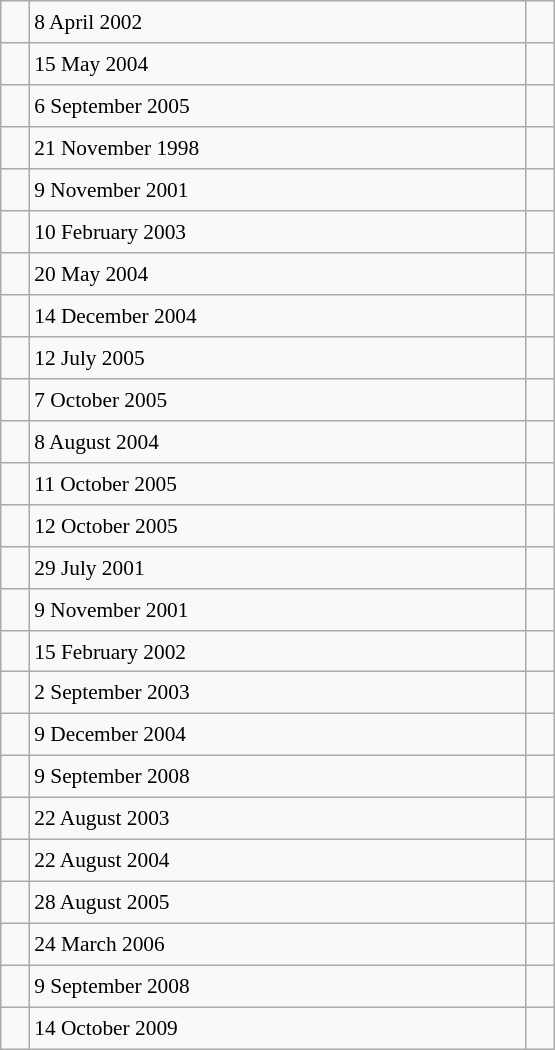<table class="wikitable" style="font-size: 89%; float: left; width: 26em; margin-right: 1em; height: 700px">
<tr>
<td></td>
<td>8 April 2002</td>
<td><small></small></td>
</tr>
<tr>
<td></td>
<td>15 May 2004</td>
<td><small></small></td>
</tr>
<tr>
<td></td>
<td>6 September 2005</td>
<td><small></small></td>
</tr>
<tr>
<td></td>
<td>21 November 1998</td>
<td><small></small></td>
</tr>
<tr>
<td></td>
<td>9 November 2001</td>
<td><small></small></td>
</tr>
<tr>
<td></td>
<td>10 February 2003</td>
<td><small></small></td>
</tr>
<tr>
<td></td>
<td>20 May 2004</td>
<td><small></small></td>
</tr>
<tr>
<td></td>
<td>14 December 2004</td>
<td><small></small></td>
</tr>
<tr>
<td></td>
<td>12 July 2005</td>
<td><small></small></td>
</tr>
<tr>
<td></td>
<td>7 October 2005</td>
<td><small></small></td>
</tr>
<tr>
<td></td>
<td>8 August 2004</td>
<td><small></small></td>
</tr>
<tr>
<td></td>
<td>11 October 2005</td>
<td><small></small></td>
</tr>
<tr>
<td></td>
<td>12 October 2005</td>
<td><small></small></td>
</tr>
<tr>
<td></td>
<td>29 July 2001</td>
<td><small></small></td>
</tr>
<tr>
<td></td>
<td>9 November 2001</td>
<td><small></small></td>
</tr>
<tr>
<td></td>
<td>15 February 2002</td>
<td><small></small></td>
</tr>
<tr>
<td></td>
<td>2 September 2003</td>
<td><small></small></td>
</tr>
<tr>
<td></td>
<td>9 December 2004</td>
<td><small></small></td>
</tr>
<tr>
<td></td>
<td>9 September 2008</td>
<td><small></small></td>
</tr>
<tr>
<td></td>
<td>22 August 2003</td>
<td><small></small></td>
</tr>
<tr>
<td></td>
<td>22 August 2004</td>
<td><small></small></td>
</tr>
<tr>
<td></td>
<td>28 August 2005</td>
<td><small></small></td>
</tr>
<tr>
<td></td>
<td>24 March 2006</td>
<td><small></small></td>
</tr>
<tr>
<td></td>
<td>9 September 2008</td>
<td><small></small></td>
</tr>
<tr>
<td></td>
<td>14 October 2009</td>
<td><small></small></td>
</tr>
</table>
